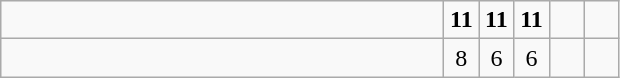<table class="wikitable">
<tr>
<td style="width:18em"><strong> </strong></td>
<td align=center style="width:1em"><strong>11</strong></td>
<td align=center style="width:1em"><strong>11</strong></td>
<td align=center style="width:1em"><strong>11</strong></td>
<td align=center style="width:1em"></td>
<td align=center style="width:1em"></td>
</tr>
<tr>
<td style="width:18em"></td>
<td align=center style="width:1em">8</td>
<td align=center style="width:1em">6</td>
<td align=center style="width:1em">6</td>
<td align=center style="width:1em"></td>
<td align=center style="width:1em"></td>
</tr>
</table>
